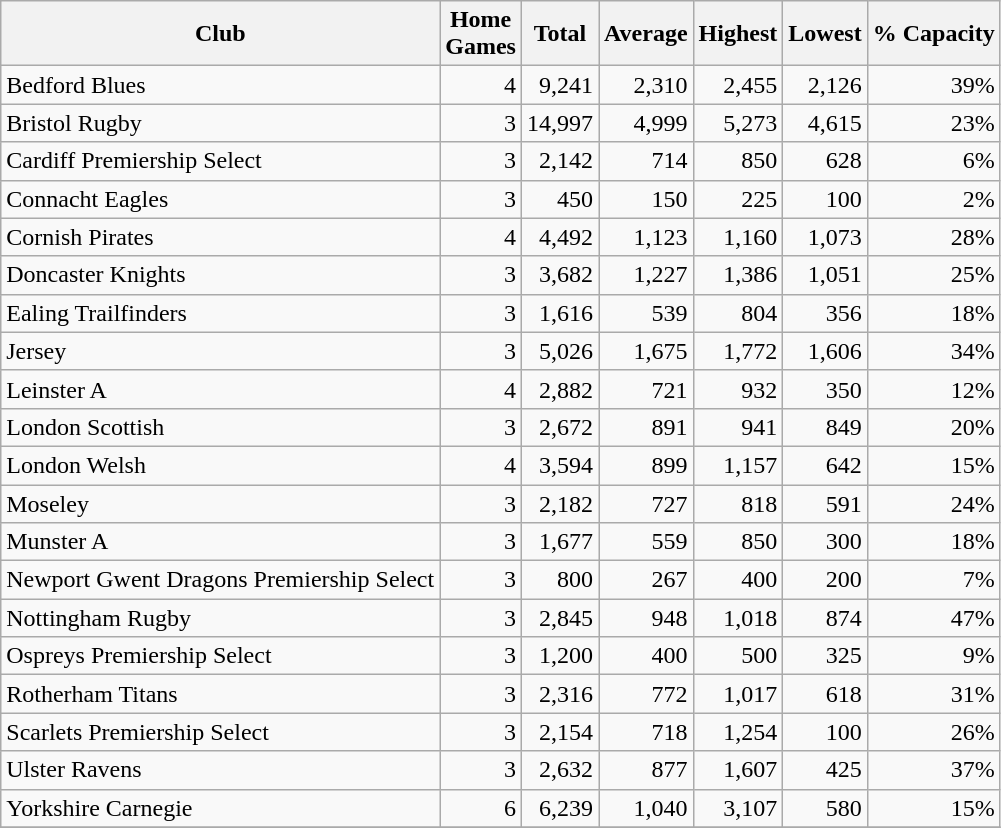<table class="wikitable sortable" style="text-align:right">
<tr>
<th>Club</th>
<th>Home<br>Games</th>
<th>Total</th>
<th>Average</th>
<th>Highest</th>
<th>Lowest</th>
<th>% Capacity</th>
</tr>
<tr>
<td style="text-align:left">Bedford Blues</td>
<td>4</td>
<td>9,241</td>
<td>2,310</td>
<td>2,455</td>
<td>2,126</td>
<td>39%</td>
</tr>
<tr>
<td style="text-align:left">Bristol Rugby</td>
<td>3</td>
<td>14,997</td>
<td>4,999</td>
<td>5,273</td>
<td>4,615</td>
<td>23%</td>
</tr>
<tr>
<td style="text-align:left">Cardiff Premiership Select</td>
<td>3</td>
<td>2,142</td>
<td>714</td>
<td>850</td>
<td>628</td>
<td>6%</td>
</tr>
<tr>
<td style="text-align:left">Connacht Eagles</td>
<td>3</td>
<td>450</td>
<td>150</td>
<td>225</td>
<td>100</td>
<td>2%</td>
</tr>
<tr>
<td style="text-align:left">Cornish Pirates</td>
<td>4</td>
<td>4,492</td>
<td>1,123</td>
<td>1,160</td>
<td>1,073</td>
<td>28%</td>
</tr>
<tr>
<td style="text-align:left">Doncaster Knights</td>
<td>3</td>
<td>3,682</td>
<td>1,227</td>
<td>1,386</td>
<td>1,051</td>
<td>25%</td>
</tr>
<tr>
<td style="text-align:left">Ealing Trailfinders</td>
<td>3</td>
<td>1,616</td>
<td>539</td>
<td>804</td>
<td>356</td>
<td>18%</td>
</tr>
<tr>
<td style="text-align:left">Jersey</td>
<td>3</td>
<td>5,026</td>
<td>1,675</td>
<td>1,772</td>
<td>1,606</td>
<td>34%</td>
</tr>
<tr>
<td style="text-align:left">Leinster A</td>
<td>4</td>
<td>2,882</td>
<td>721</td>
<td>932</td>
<td>350</td>
<td>12%</td>
</tr>
<tr>
<td style="text-align:left">London Scottish</td>
<td>3</td>
<td>2,672</td>
<td>891</td>
<td>941</td>
<td>849</td>
<td>20%</td>
</tr>
<tr>
<td style="text-align:left">London Welsh</td>
<td>4</td>
<td>3,594</td>
<td>899</td>
<td>1,157</td>
<td>642</td>
<td>15%</td>
</tr>
<tr>
<td style="text-align:left">Moseley</td>
<td>3</td>
<td>2,182</td>
<td>727</td>
<td>818</td>
<td>591</td>
<td>24%</td>
</tr>
<tr>
<td style="text-align:left">Munster A</td>
<td>3</td>
<td>1,677</td>
<td>559</td>
<td>850</td>
<td>300</td>
<td>18%</td>
</tr>
<tr>
<td style="text-align:left">Newport Gwent Dragons Premiership Select</td>
<td>3</td>
<td>800</td>
<td>267</td>
<td>400</td>
<td>200</td>
<td>7%</td>
</tr>
<tr>
<td style="text-align:left">Nottingham Rugby</td>
<td>3</td>
<td>2,845</td>
<td>948</td>
<td>1,018</td>
<td>874</td>
<td>47%</td>
</tr>
<tr>
<td style="text-align:left">Ospreys Premiership Select</td>
<td>3</td>
<td>1,200</td>
<td>400</td>
<td>500</td>
<td>325</td>
<td>9%</td>
</tr>
<tr>
<td style="text-align:left">Rotherham Titans</td>
<td>3</td>
<td>2,316</td>
<td>772</td>
<td>1,017</td>
<td>618</td>
<td>31%</td>
</tr>
<tr>
<td style="text-align:left">Scarlets Premiership Select</td>
<td>3</td>
<td>2,154</td>
<td>718</td>
<td>1,254</td>
<td>100</td>
<td>26%</td>
</tr>
<tr>
<td style="text-align:left">Ulster Ravens</td>
<td>3</td>
<td>2,632</td>
<td>877</td>
<td>1,607</td>
<td>425</td>
<td>37%</td>
</tr>
<tr>
<td style="text-align:left">Yorkshire Carnegie</td>
<td>6</td>
<td>6,239</td>
<td>1,040</td>
<td>3,107</td>
<td>580</td>
<td>15%</td>
</tr>
<tr>
</tr>
</table>
